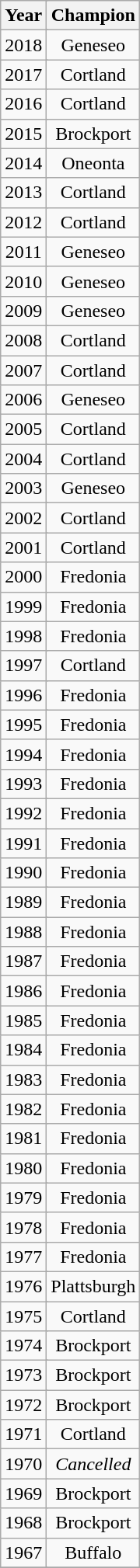<table class="wikitable" style="text-align:center" cellpadding=2 cellspacing=2>
<tr>
<th colspan=2>Year</th>
<th>Champion</th>
</tr>
<tr>
<td colspan=2>2018</td>
<td>Geneseo</td>
</tr>
<tr>
<td colspan=2>2017</td>
<td>Cortland</td>
</tr>
<tr>
<td colspan=2>2016</td>
<td>Cortland</td>
</tr>
<tr>
<td colspan=2>2015</td>
<td>Brockport</td>
</tr>
<tr>
<td colspan=2>2014</td>
<td>Oneonta</td>
</tr>
<tr>
<td colspan=2>2013</td>
<td>Cortland</td>
</tr>
<tr>
<td colspan=2>2012</td>
<td>Cortland</td>
</tr>
<tr>
<td colspan=2>2011</td>
<td>Geneseo</td>
</tr>
<tr>
<td colspan=2>2010</td>
<td>Geneseo</td>
</tr>
<tr>
<td colspan=2>2009</td>
<td>Geneseo</td>
</tr>
<tr>
<td colspan=2>2008</td>
<td>Cortland</td>
</tr>
<tr>
<td colspan=2>2007</td>
<td>Cortland</td>
</tr>
<tr>
<td colspan=2>2006</td>
<td>Geneseo</td>
</tr>
<tr>
<td colspan=2>2005</td>
<td>Cortland</td>
</tr>
<tr>
<td colspan=2>2004</td>
<td>Cortland</td>
</tr>
<tr>
<td colspan=2>2003</td>
<td>Geneseo</td>
</tr>
<tr>
<td colspan=2>2002</td>
<td>Cortland</td>
</tr>
<tr>
<td colspan=2>2001</td>
<td>Cortland</td>
</tr>
<tr>
<td colspan=2>2000</td>
<td>Fredonia</td>
</tr>
<tr>
<td colspan=2>1999</td>
<td>Fredonia</td>
</tr>
<tr>
<td colspan=2>1998</td>
<td>Fredonia</td>
</tr>
<tr>
<td colspan=2>1997</td>
<td>Cortland</td>
</tr>
<tr>
<td colspan=2>1996</td>
<td>Fredonia</td>
</tr>
<tr>
<td colspan=2>1995</td>
<td>Fredonia</td>
</tr>
<tr>
<td colspan=2>1994</td>
<td>Fredonia</td>
</tr>
<tr>
<td colspan=2>1993</td>
<td>Fredonia</td>
</tr>
<tr>
<td colspan=2>1992</td>
<td>Fredonia</td>
</tr>
<tr>
<td colspan=2>1991</td>
<td>Fredonia</td>
</tr>
<tr>
<td colspan=2>1990</td>
<td>Fredonia</td>
</tr>
<tr>
<td colspan=2>1989</td>
<td>Fredonia</td>
</tr>
<tr>
<td colspan=2>1988</td>
<td>Fredonia</td>
</tr>
<tr>
<td colspan=2>1987</td>
<td>Fredonia</td>
</tr>
<tr>
<td colspan=2>1986</td>
<td>Fredonia</td>
</tr>
<tr>
<td colspan=2>1985</td>
<td>Fredonia</td>
</tr>
<tr>
<td colspan=2>1984</td>
<td>Fredonia</td>
</tr>
<tr>
<td colspan=2>1983</td>
<td>Fredonia</td>
</tr>
<tr>
<td colspan=2>1982</td>
<td>Fredonia</td>
</tr>
<tr>
<td colspan=2>1981</td>
<td>Fredonia</td>
</tr>
<tr>
<td colspan=2>1980</td>
<td>Fredonia</td>
</tr>
<tr>
<td colspan=2>1979</td>
<td>Fredonia</td>
</tr>
<tr>
<td colspan=2>1978</td>
<td>Fredonia</td>
</tr>
<tr>
<td colspan=2>1977</td>
<td>Fredonia</td>
</tr>
<tr>
<td colspan=2>1976</td>
<td>Plattsburgh</td>
</tr>
<tr>
<td colspan=2>1975</td>
<td>Cortland</td>
</tr>
<tr>
<td colspan=2>1974</td>
<td>Brockport</td>
</tr>
<tr>
<td colspan=2>1973</td>
<td>Brockport</td>
</tr>
<tr>
<td colspan=2>1972</td>
<td>Brockport</td>
</tr>
<tr>
<td colspan=2>1971</td>
<td>Cortland</td>
</tr>
<tr>
<td colspan=2>1970</td>
<td><em>Cancelled</em></td>
</tr>
<tr>
<td colspan=2>1969</td>
<td>Brockport</td>
</tr>
<tr>
<td colspan=2>1968</td>
<td>Brockport</td>
</tr>
<tr>
<td colspan=2>1967</td>
<td>Buffalo</td>
</tr>
<tr>
</tr>
</table>
